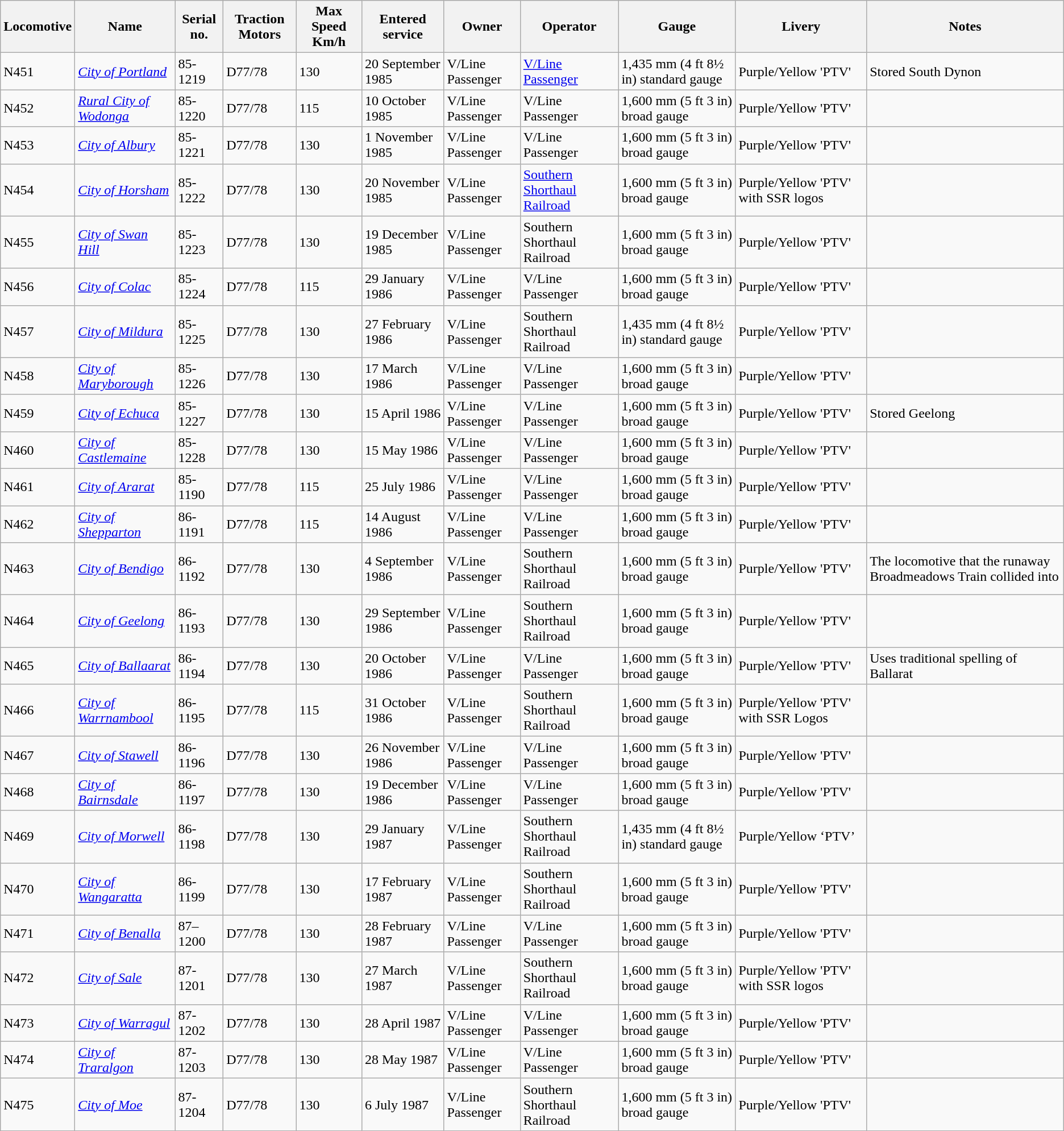<table class="wikitable sortable">
<tr>
<th>Locomotive</th>
<th>Name</th>
<th>Serial no.</th>
<th>Traction Motors</th>
<th>Max Speed Km/h</th>
<th>Entered service</th>
<th>Owner</th>
<th>Operator</th>
<th>Gauge</th>
<th>Livery</th>
<th>Notes</th>
</tr>
<tr>
<td>N451</td>
<td><em><a href='#'>City of Portland</a></em></td>
<td>85-1219</td>
<td>D77/78</td>
<td>130</td>
<td>20 September 1985</td>
<td>V/Line Passenger</td>
<td><a href='#'>V/Line Passenger</a></td>
<td>1,435 mm (4 ft 8½ in) standard gauge</td>
<td>Purple/Yellow 'PTV'</td>
<td>Stored South Dynon</td>
</tr>
<tr>
<td>N452</td>
<td><em> <a href='#'>Rural City of Wodonga</a></em></td>
<td>85-1220</td>
<td>D77/78</td>
<td>115</td>
<td>10 October 1985</td>
<td>V/Line Passenger</td>
<td>V/Line Passenger</td>
<td>1,600 mm (5 ft 3 in) broad gauge</td>
<td>Purple/Yellow 'PTV'</td>
<td></td>
</tr>
<tr>
<td>N453</td>
<td><em><a href='#'>City of Albury</a></em></td>
<td>85-1221</td>
<td>D77/78</td>
<td>130</td>
<td>1 November 1985</td>
<td>V/Line Passenger</td>
<td>V/Line Passenger</td>
<td>1,600 mm (5 ft 3 in) broad gauge</td>
<td>Purple/Yellow 'PTV'</td>
<td></td>
</tr>
<tr>
<td>N454</td>
<td><em><a href='#'>City of Horsham</a></em></td>
<td>85-1222</td>
<td>D77/78</td>
<td>130</td>
<td>20 November 1985</td>
<td>V/Line Passenger</td>
<td><a href='#'>Southern Shorthaul Railroad</a></td>
<td>1,600 mm (5 ft 3 in) broad gauge</td>
<td>Purple/Yellow 'PTV' with SSR logos</td>
<td></td>
</tr>
<tr>
<td>N455</td>
<td><em><a href='#'>City of Swan Hill</a></em></td>
<td>85-1223</td>
<td>D77/78</td>
<td>130</td>
<td>19 December 1985</td>
<td>V/Line Passenger</td>
<td>Southern Shorthaul Railroad</td>
<td>1,600 mm (5 ft 3 in) broad gauge</td>
<td>Purple/Yellow 'PTV'</td>
<td></td>
</tr>
<tr>
<td>N456</td>
<td><em><a href='#'>City of Colac</a></em></td>
<td>85-1224</td>
<td>D77/78</td>
<td>115</td>
<td>29 January 1986</td>
<td>V/Line Passenger</td>
<td>V/Line Passenger</td>
<td>1,600 mm (5 ft 3 in) broad gauge</td>
<td>Purple/Yellow 'PTV'</td>
<td></td>
</tr>
<tr>
<td>N457</td>
<td><em><a href='#'>City of Mildura</a></em></td>
<td>85-1225</td>
<td>D77/78</td>
<td>130</td>
<td>27 February 1986</td>
<td>V/Line Passenger</td>
<td>Southern Shorthaul Railroad</td>
<td>1,435 mm (4 ft 8½ in) standard gauge</td>
<td>Purple/Yellow 'PTV'</td>
<td></td>
</tr>
<tr>
<td>N458</td>
<td><em><a href='#'>City of Maryborough</a></em></td>
<td>85-1226</td>
<td>D77/78</td>
<td>130</td>
<td>17 March 1986</td>
<td>V/Line Passenger</td>
<td>V/Line Passenger</td>
<td>1,600 mm (5 ft 3 in) broad gauge</td>
<td>Purple/Yellow 'PTV'</td>
<td></td>
</tr>
<tr>
<td>N459</td>
<td><em><a href='#'>City of Echuca</a></em></td>
<td>85-1227</td>
<td>D77/78</td>
<td>130</td>
<td>15 April 1986</td>
<td>V/Line Passenger</td>
<td>V/Line Passenger</td>
<td>1,600 mm (5 ft 3 in) broad gauge</td>
<td>Purple/Yellow 'PTV'</td>
<td>Stored Geelong</td>
</tr>
<tr>
<td>N460</td>
<td><em><a href='#'>City of Castlemaine</a></em></td>
<td>85-1228</td>
<td>D77/78</td>
<td>130</td>
<td>15 May 1986</td>
<td>V/Line Passenger</td>
<td>V/Line Passenger</td>
<td>1,600 mm (5 ft 3 in) broad gauge</td>
<td>Purple/Yellow 'PTV'</td>
<td></td>
</tr>
<tr>
<td>N461</td>
<td><em><a href='#'>City of Ararat</a></em></td>
<td>85-1190</td>
<td>D77/78</td>
<td>115</td>
<td>25 July 1986</td>
<td>V/Line Passenger</td>
<td>V/Line Passenger</td>
<td>1,600 mm (5 ft 3 in) broad gauge</td>
<td>Purple/Yellow 'PTV'</td>
<td></td>
</tr>
<tr>
<td>N462</td>
<td><em><a href='#'>City of Shepparton</a></em></td>
<td>86-1191</td>
<td>D77/78</td>
<td>115</td>
<td>14 August 1986</td>
<td>V/Line Passenger</td>
<td>V/Line Passenger</td>
<td>1,600 mm (5 ft 3 in) broad gauge</td>
<td>Purple/Yellow 'PTV'</td>
<td></td>
</tr>
<tr>
<td>N463</td>
<td><em><a href='#'>City of Bendigo</a></em></td>
<td>86-1192</td>
<td>D77/78</td>
<td>130</td>
<td>4 September 1986</td>
<td>V/Line Passenger</td>
<td>Southern Shorthaul Railroad</td>
<td>1,600 mm (5 ft 3 in) broad gauge</td>
<td>Purple/Yellow 'PTV'</td>
<td>The locomotive that the runaway Broadmeadows Train collided into</td>
</tr>
<tr>
<td>N464</td>
<td><em><a href='#'>City of Geelong</a></em></td>
<td>86-1193</td>
<td>D77/78</td>
<td>130</td>
<td>29 September 1986</td>
<td>V/Line Passenger</td>
<td>Southern Shorthaul Railroad</td>
<td>1,600 mm (5 ft 3 in) broad gauge</td>
<td>Purple/Yellow 'PTV'</td>
<td></td>
</tr>
<tr>
<td>N465</td>
<td><em><a href='#'>City of Ballaarat</a></em></td>
<td>86-1194</td>
<td>D77/78</td>
<td>130</td>
<td>20 October 1986</td>
<td>V/Line Passenger</td>
<td>V/Line Passenger</td>
<td>1,600 mm (5 ft 3 in) broad gauge</td>
<td>Purple/Yellow 'PTV'</td>
<td>Uses traditional spelling of Ballarat</td>
</tr>
<tr>
<td>N466</td>
<td><em><a href='#'>City of Warrnambool</a></em></td>
<td>86-1195</td>
<td>D77/78</td>
<td>115</td>
<td>31 October 1986</td>
<td>V/Line Passenger</td>
<td>Southern Shorthaul Railroad</td>
<td>1,600 mm (5 ft 3 in) broad gauge</td>
<td>Purple/Yellow 'PTV' with SSR Logos</td>
<td></td>
</tr>
<tr>
<td>N467</td>
<td><em><a href='#'>City of Stawell</a></em></td>
<td>86-1196</td>
<td>D77/78</td>
<td>130</td>
<td>26 November 1986</td>
<td>V/Line Passenger</td>
<td>V/Line Passenger</td>
<td>1,600 mm (5 ft 3 in) broad gauge</td>
<td>Purple/Yellow 'PTV'</td>
<td></td>
</tr>
<tr>
<td>N468</td>
<td><em><a href='#'>City of Bairnsdale</a></em></td>
<td>86-1197</td>
<td>D77/78</td>
<td>130</td>
<td>19 December 1986</td>
<td>V/Line Passenger</td>
<td>V/Line Passenger</td>
<td>1,600 mm (5 ft 3 in) broad gauge</td>
<td>Purple/Yellow 'PTV'</td>
<td></td>
</tr>
<tr>
<td>N469</td>
<td><em><a href='#'>City of Morwell</a></em></td>
<td>86-1198</td>
<td>D77/78</td>
<td>130</td>
<td>29 January 1987</td>
<td>V/Line Passenger</td>
<td>Southern Shorthaul Railroad</td>
<td>1,435 mm (4 ft 8½ in) standard gauge</td>
<td>Purple/Yellow ‘PTV’</td>
<td></td>
</tr>
<tr>
<td>N470</td>
<td><em><a href='#'>City of Wangaratta</a></em></td>
<td>86-1199</td>
<td>D77/78</td>
<td>130</td>
<td>17 February 1987</td>
<td>V/Line Passenger</td>
<td>Southern Shorthaul Railroad</td>
<td>1,600 mm (5 ft 3 in) broad gauge</td>
<td>Purple/Yellow 'PTV'</td>
<td></td>
</tr>
<tr>
<td>N471</td>
<td><em><a href='#'>City of Benalla</a></em></td>
<td>87–1200</td>
<td>D77/78</td>
<td>130</td>
<td>28 February 1987</td>
<td>V/Line Passenger</td>
<td>V/Line Passenger</td>
<td>1,600 mm (5 ft 3 in) broad gauge</td>
<td>Purple/Yellow 'PTV'</td>
<td></td>
</tr>
<tr>
<td>N472</td>
<td><em><a href='#'>City of Sale</a></em></td>
<td>87-1201</td>
<td>D77/78</td>
<td>130</td>
<td>27 March 1987</td>
<td>V/Line Passenger</td>
<td>Southern Shorthaul Railroad</td>
<td>1,600 mm (5 ft 3 in) broad gauge</td>
<td>Purple/Yellow 'PTV' with SSR logos</td>
<td></td>
</tr>
<tr>
<td>N473</td>
<td><em><a href='#'>City of Warragul</a></em></td>
<td>87-1202</td>
<td>D77/78</td>
<td>130</td>
<td>28 April 1987</td>
<td>V/Line Passenger</td>
<td>V/Line Passenger</td>
<td>1,600 mm (5 ft 3 in) broad gauge</td>
<td>Purple/Yellow 'PTV'</td>
<td></td>
</tr>
<tr>
<td>N474</td>
<td><em><a href='#'>City of Traralgon</a></em></td>
<td>87-1203</td>
<td>D77/78</td>
<td>130</td>
<td>28 May 1987</td>
<td>V/Line Passenger</td>
<td>V/Line Passenger</td>
<td>1,600 mm (5 ft 3 in) broad gauge</td>
<td>Purple/Yellow 'PTV'</td>
<td></td>
</tr>
<tr>
<td>N475</td>
<td><em><a href='#'>City of Moe</a></em></td>
<td>87-1204</td>
<td>D77/78</td>
<td>130</td>
<td>6 July 1987</td>
<td>V/Line Passenger</td>
<td>Southern Shorthaul Railroad</td>
<td>1,600 mm (5 ft 3 in) broad gauge</td>
<td>Purple/Yellow 'PTV'</td>
<td></td>
</tr>
</table>
